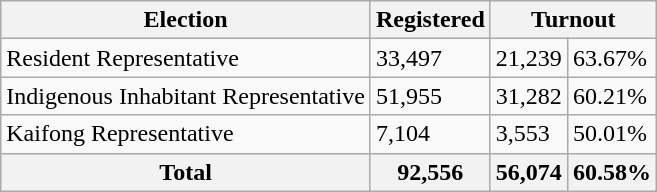<table class="wikitable">
<tr>
<th>Election</th>
<th>Registered</th>
<th colspan=2>Turnout</th>
</tr>
<tr>
<td>Resident Representative</td>
<td>33,497</td>
<td>21,239</td>
<td>63.67%</td>
</tr>
<tr>
<td>Indigenous Inhabitant Representative</td>
<td>51,955</td>
<td>31,282</td>
<td>60.21%</td>
</tr>
<tr>
<td>Kaifong Representative</td>
<td>7,104</td>
<td>3,553</td>
<td>50.01%</td>
</tr>
<tr>
<th>Total</th>
<th>92,556</th>
<th>56,074</th>
<th>60.58%</th>
</tr>
</table>
